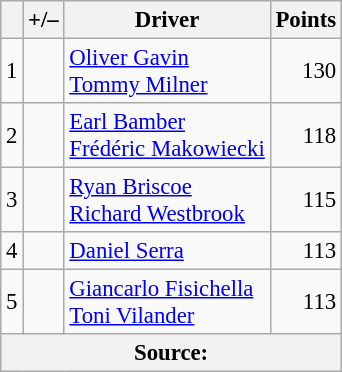<table class="wikitable" style="font-size: 95%;">
<tr>
<th scope="col"></th>
<th scope="col">+/–</th>
<th scope="col">Driver</th>
<th scope="col">Points</th>
</tr>
<tr>
<td align=center>1</td>
<td align="left"></td>
<td> <a href='#'>Oliver Gavin</a><br> <a href='#'>Tommy Milner</a></td>
<td align=right>130</td>
</tr>
<tr>
<td align=center>2</td>
<td align="left"></td>
<td> <a href='#'>Earl Bamber</a><br> <a href='#'>Frédéric Makowiecki</a></td>
<td align=right>118</td>
</tr>
<tr>
<td align=center>3</td>
<td align="left"></td>
<td> <a href='#'>Ryan Briscoe</a><br> <a href='#'>Richard Westbrook</a></td>
<td align=right>115</td>
</tr>
<tr>
<td align=center>4</td>
<td align="left"></td>
<td> <a href='#'>Daniel Serra</a></td>
<td align=right>113</td>
</tr>
<tr>
<td align=center>5</td>
<td align="left"></td>
<td> <a href='#'>Giancarlo Fisichella</a><br> <a href='#'>Toni Vilander</a></td>
<td align=right>113</td>
</tr>
<tr>
<th colspan=5>Source:</th>
</tr>
</table>
